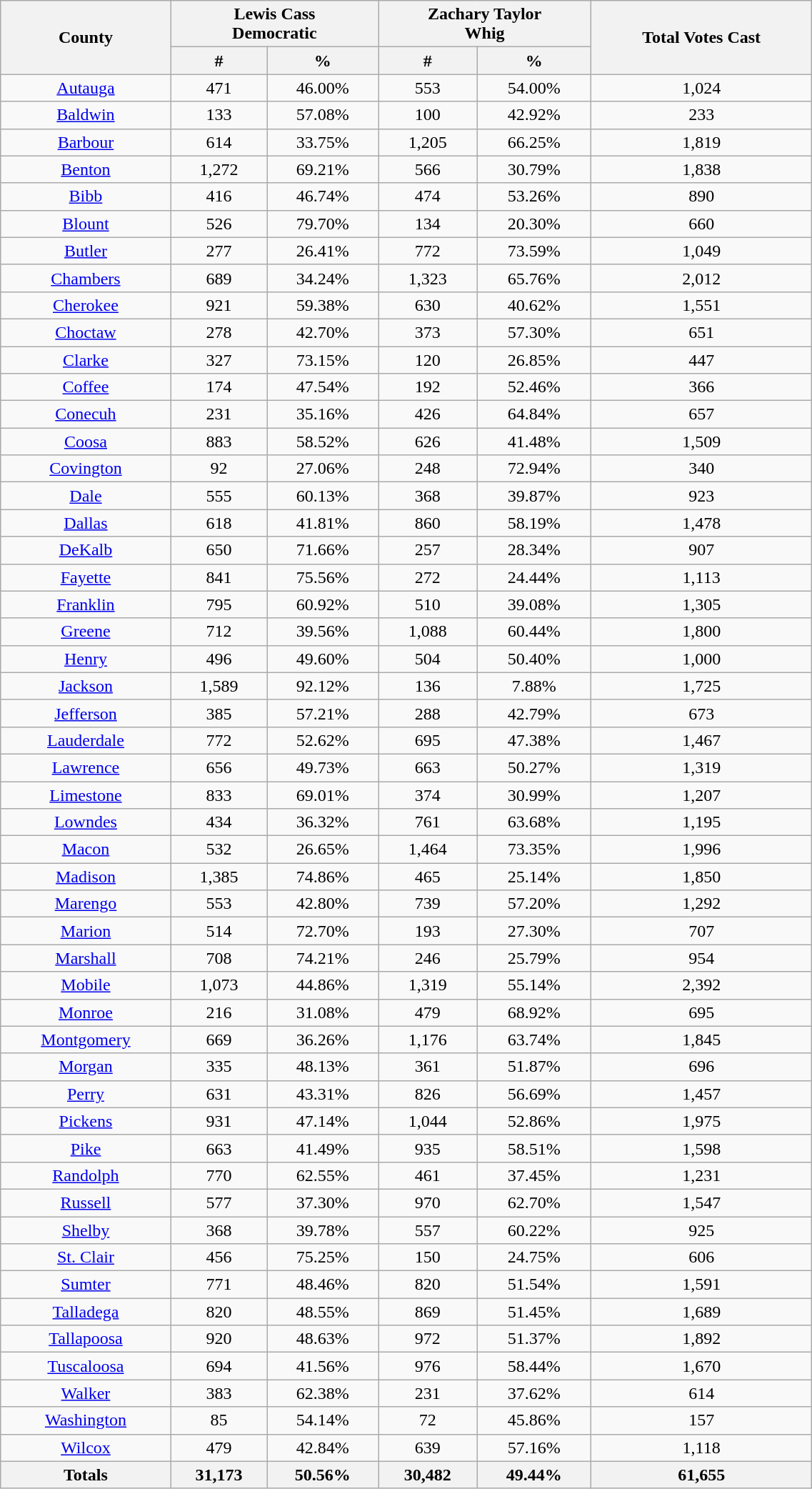<table class="wikitable sortable" width="60%">
<tr>
<th rowspan="2">County</th>
<th colspan="2">Lewis Cass<br>Democratic</th>
<th colspan="2">Zachary Taylor<br>Whig</th>
<th rowspan="2">Total Votes Cast</th>
</tr>
<tr>
<th data-sort-type="number" style="text-align:center;">#</th>
<th data-sort-type="number" style="text-align:center;">%</th>
<th data-sort-type="number" style="text-align:center;">#</th>
<th data-sort-type="number" style="text-align:center;">%</th>
</tr>
<tr style="text-align:center;">
<td><a href='#'>Autauga</a></td>
<td>471</td>
<td>46.00%</td>
<td>553</td>
<td>54.00%</td>
<td>1,024</td>
</tr>
<tr style="text-align:center;">
<td><a href='#'>Baldwin</a></td>
<td>133</td>
<td>57.08%</td>
<td>100</td>
<td>42.92%</td>
<td>233</td>
</tr>
<tr style="text-align:center;">
<td><a href='#'>Barbour</a></td>
<td>614</td>
<td>33.75%</td>
<td>1,205</td>
<td>66.25%</td>
<td>1,819</td>
</tr>
<tr style="text-align:center;">
<td><a href='#'>Benton</a></td>
<td>1,272</td>
<td>69.21%</td>
<td>566</td>
<td>30.79%</td>
<td>1,838</td>
</tr>
<tr style="text-align:center;">
<td><a href='#'>Bibb</a></td>
<td>416</td>
<td>46.74%</td>
<td>474</td>
<td>53.26%</td>
<td>890</td>
</tr>
<tr style="text-align:center;">
<td><a href='#'>Blount</a></td>
<td>526</td>
<td>79.70%</td>
<td>134</td>
<td>20.30%</td>
<td>660</td>
</tr>
<tr style="text-align:center;">
<td><a href='#'>Butler</a></td>
<td>277</td>
<td>26.41%</td>
<td>772</td>
<td>73.59%</td>
<td>1,049</td>
</tr>
<tr style="text-align:center;">
<td><a href='#'>Chambers</a></td>
<td>689</td>
<td>34.24%</td>
<td>1,323</td>
<td>65.76%</td>
<td>2,012</td>
</tr>
<tr style="text-align:center;">
<td><a href='#'>Cherokee</a></td>
<td>921</td>
<td>59.38%</td>
<td>630</td>
<td>40.62%</td>
<td>1,551</td>
</tr>
<tr style="text-align:center;">
<td><a href='#'>Choctaw</a></td>
<td>278</td>
<td>42.70%</td>
<td>373</td>
<td>57.30%</td>
<td>651</td>
</tr>
<tr style="text-align:center;">
<td><a href='#'>Clarke</a></td>
<td>327</td>
<td>73.15%</td>
<td>120</td>
<td>26.85%</td>
<td>447</td>
</tr>
<tr style="text-align:center;">
<td><a href='#'>Coffee</a></td>
<td>174</td>
<td>47.54%</td>
<td>192</td>
<td>52.46%</td>
<td>366</td>
</tr>
<tr style="text-align:center;">
<td><a href='#'>Conecuh</a></td>
<td>231</td>
<td>35.16%</td>
<td>426</td>
<td>64.84%</td>
<td>657</td>
</tr>
<tr style="text-align:center;">
<td><a href='#'>Coosa</a></td>
<td>883</td>
<td>58.52%</td>
<td>626</td>
<td>41.48%</td>
<td>1,509</td>
</tr>
<tr style="text-align:center;">
<td><a href='#'>Covington</a></td>
<td>92</td>
<td>27.06%</td>
<td>248</td>
<td>72.94%</td>
<td>340</td>
</tr>
<tr style="text-align:center;">
<td><a href='#'>Dale</a></td>
<td>555</td>
<td>60.13%</td>
<td>368</td>
<td>39.87%</td>
<td>923</td>
</tr>
<tr style="text-align:center;">
<td><a href='#'>Dallas</a></td>
<td>618</td>
<td>41.81%</td>
<td>860</td>
<td>58.19%</td>
<td>1,478</td>
</tr>
<tr style="text-align:center;">
<td><a href='#'>DeKalb</a></td>
<td>650</td>
<td>71.66%</td>
<td>257</td>
<td>28.34%</td>
<td>907</td>
</tr>
<tr style="text-align:center;">
<td><a href='#'>Fayette</a></td>
<td>841</td>
<td>75.56%</td>
<td>272</td>
<td>24.44%</td>
<td>1,113</td>
</tr>
<tr style="text-align:center;">
<td><a href='#'>Franklin</a></td>
<td>795</td>
<td>60.92%</td>
<td>510</td>
<td>39.08%</td>
<td>1,305</td>
</tr>
<tr style="text-align:center;">
<td><a href='#'>Greene</a></td>
<td>712</td>
<td>39.56%</td>
<td>1,088</td>
<td>60.44%</td>
<td>1,800</td>
</tr>
<tr style="text-align:center;">
<td><a href='#'>Henry</a></td>
<td>496</td>
<td>49.60%</td>
<td>504</td>
<td>50.40%</td>
<td>1,000</td>
</tr>
<tr style="text-align:center;">
<td><a href='#'>Jackson</a></td>
<td>1,589</td>
<td>92.12%</td>
<td>136</td>
<td>7.88%</td>
<td>1,725</td>
</tr>
<tr style="text-align:center;">
<td><a href='#'>Jefferson</a></td>
<td>385</td>
<td>57.21%</td>
<td>288</td>
<td>42.79%</td>
<td>673</td>
</tr>
<tr style="text-align:center;">
<td><a href='#'>Lauderdale</a></td>
<td>772</td>
<td>52.62%</td>
<td>695</td>
<td>47.38%</td>
<td>1,467</td>
</tr>
<tr style="text-align:center;">
<td><a href='#'>Lawrence</a></td>
<td>656</td>
<td>49.73%</td>
<td>663</td>
<td>50.27%</td>
<td>1,319</td>
</tr>
<tr style="text-align:center;">
<td><a href='#'>Limestone</a></td>
<td>833</td>
<td>69.01%</td>
<td>374</td>
<td>30.99%</td>
<td>1,207</td>
</tr>
<tr style="text-align:center;">
<td><a href='#'>Lowndes</a></td>
<td>434</td>
<td>36.32%</td>
<td>761</td>
<td>63.68%</td>
<td>1,195</td>
</tr>
<tr style="text-align:center;">
<td><a href='#'>Macon</a></td>
<td>532</td>
<td>26.65%</td>
<td>1,464</td>
<td>73.35%</td>
<td>1,996</td>
</tr>
<tr style="text-align:center;">
<td><a href='#'>Madison</a></td>
<td>1,385</td>
<td>74.86%</td>
<td>465</td>
<td>25.14%</td>
<td>1,850</td>
</tr>
<tr style="text-align:center;">
<td><a href='#'>Marengo</a></td>
<td>553</td>
<td>42.80%</td>
<td>739</td>
<td>57.20%</td>
<td>1,292</td>
</tr>
<tr style="text-align:center;">
<td><a href='#'>Marion</a></td>
<td>514</td>
<td>72.70%</td>
<td>193</td>
<td>27.30%</td>
<td>707</td>
</tr>
<tr style="text-align:center;">
<td><a href='#'>Marshall</a></td>
<td>708</td>
<td>74.21%</td>
<td>246</td>
<td>25.79%</td>
<td>954</td>
</tr>
<tr style="text-align:center;">
<td><a href='#'>Mobile</a></td>
<td>1,073</td>
<td>44.86%</td>
<td>1,319</td>
<td>55.14%</td>
<td>2,392</td>
</tr>
<tr style="text-align:center;">
<td><a href='#'>Monroe</a></td>
<td>216</td>
<td>31.08%</td>
<td>479</td>
<td>68.92%</td>
<td>695</td>
</tr>
<tr style="text-align:center;">
<td><a href='#'>Montgomery</a></td>
<td>669</td>
<td>36.26%</td>
<td>1,176</td>
<td>63.74%</td>
<td>1,845</td>
</tr>
<tr style="text-align:center;">
<td><a href='#'>Morgan</a></td>
<td>335</td>
<td>48.13%</td>
<td>361</td>
<td>51.87%</td>
<td>696</td>
</tr>
<tr style="text-align:center;">
<td><a href='#'>Perry</a></td>
<td>631</td>
<td>43.31%</td>
<td>826</td>
<td>56.69%</td>
<td>1,457</td>
</tr>
<tr style="text-align:center;">
<td><a href='#'>Pickens</a></td>
<td>931</td>
<td>47.14%</td>
<td>1,044</td>
<td>52.86%</td>
<td>1,975</td>
</tr>
<tr style="text-align:center;">
<td><a href='#'>Pike</a></td>
<td>663</td>
<td>41.49%</td>
<td>935</td>
<td>58.51%</td>
<td>1,598</td>
</tr>
<tr style="text-align:center;">
<td><a href='#'>Randolph</a></td>
<td>770</td>
<td>62.55%</td>
<td>461</td>
<td>37.45%</td>
<td>1,231</td>
</tr>
<tr style="text-align:center;">
<td><a href='#'>Russell</a></td>
<td>577</td>
<td>37.30%</td>
<td>970</td>
<td>62.70%</td>
<td>1,547</td>
</tr>
<tr style="text-align:center;">
<td><a href='#'>Shelby</a></td>
<td>368</td>
<td>39.78%</td>
<td>557</td>
<td>60.22%</td>
<td>925</td>
</tr>
<tr style="text-align:center;">
<td><a href='#'>St. Clair</a></td>
<td>456</td>
<td>75.25%</td>
<td>150</td>
<td>24.75%</td>
<td>606</td>
</tr>
<tr style="text-align:center;">
<td><a href='#'>Sumter</a></td>
<td>771</td>
<td>48.46%</td>
<td>820</td>
<td>51.54%</td>
<td>1,591</td>
</tr>
<tr style="text-align:center;">
<td><a href='#'>Talladega</a></td>
<td>820</td>
<td>48.55%</td>
<td>869</td>
<td>51.45%</td>
<td>1,689</td>
</tr>
<tr style="text-align:center;">
<td><a href='#'>Tallapoosa</a></td>
<td>920</td>
<td>48.63%</td>
<td>972</td>
<td>51.37%</td>
<td>1,892</td>
</tr>
<tr style="text-align:center;">
<td><a href='#'>Tuscaloosa</a></td>
<td>694</td>
<td>41.56%</td>
<td>976</td>
<td>58.44%</td>
<td>1,670</td>
</tr>
<tr style="text-align:center;">
<td><a href='#'>Walker</a></td>
<td>383</td>
<td>62.38%</td>
<td>231</td>
<td>37.62%</td>
<td>614</td>
</tr>
<tr style="text-align:center;">
<td><a href='#'>Washington</a></td>
<td>85</td>
<td>54.14%</td>
<td>72</td>
<td>45.86%</td>
<td>157</td>
</tr>
<tr style="text-align:center;">
<td><a href='#'>Wilcox</a></td>
<td>479</td>
<td>42.84%</td>
<td>639</td>
<td>57.16%</td>
<td>1,118</td>
</tr>
<tr>
<th>Totals</th>
<th>31,173</th>
<th>50.56%</th>
<th>30,482</th>
<th>49.44%</th>
<th>61,655</th>
</tr>
</table>
